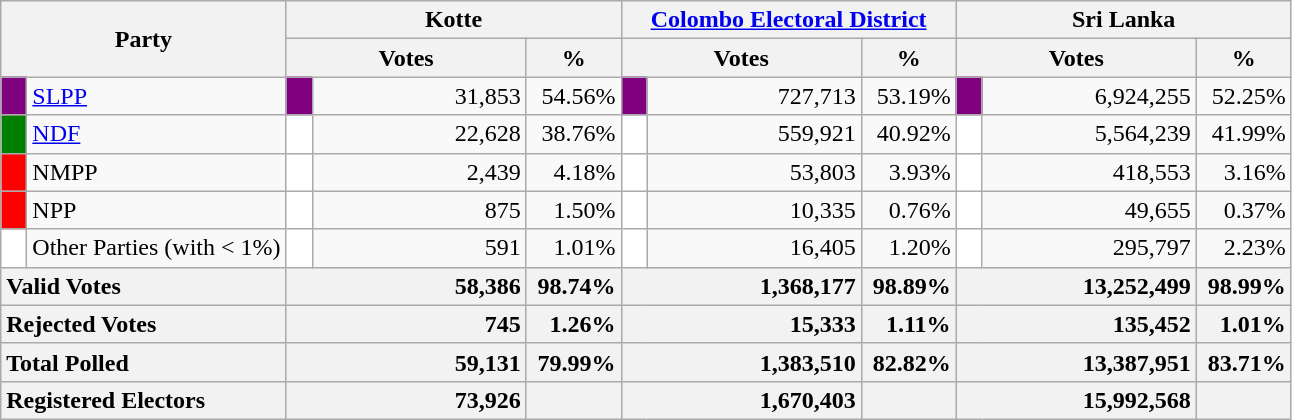<table class="wikitable">
<tr>
<th colspan="2" width="144px"rowspan="2">Party</th>
<th colspan="3" width="216px">Kotte</th>
<th colspan="3" width="216px"><a href='#'>Colombo Electoral District</a></th>
<th colspan="3" width="216px">Sri Lanka</th>
</tr>
<tr>
<th colspan="2" width="144px">Votes</th>
<th>%</th>
<th colspan="2" width="144px">Votes</th>
<th>%</th>
<th colspan="2" width="144px">Votes</th>
<th>%</th>
</tr>
<tr>
<td style="background-color:purple;" width="10px"></td>
<td style="text-align:left;"><a href='#'>SLPP</a></td>
<td style="background-color:purple;" width="10px"></td>
<td style="text-align:right;">31,853</td>
<td style="text-align:right;">54.56%</td>
<td style="background-color:purple;" width="10px"></td>
<td style="text-align:right;">727,713</td>
<td style="text-align:right;">53.19%</td>
<td style="background-color:purple;" width="10px"></td>
<td style="text-align:right;">6,924,255</td>
<td style="text-align:right;">52.25%</td>
</tr>
<tr>
<td style="background-color:green;" width="10px"></td>
<td style="text-align:left;"><a href='#'>NDF</a></td>
<td style="background-color:white;" width="10px"></td>
<td style="text-align:right;">22,628</td>
<td style="text-align:right;">38.76%</td>
<td style="background-color:white;" width="10px"></td>
<td style="text-align:right;">559,921</td>
<td style="text-align:right;">40.92%</td>
<td style="background-color:white;" width="10px"></td>
<td style="text-align:right;">5,564,239</td>
<td style="text-align:right;">41.99%</td>
</tr>
<tr>
<td style="background-color:red;" width="10px"></td>
<td style="text-align:left;">NMPP</td>
<td style="background-color:white;" width="10px"></td>
<td style="text-align:right;">2,439</td>
<td style="text-align:right;">4.18%</td>
<td style="background-color:white;" width="10px"></td>
<td style="text-align:right;">53,803</td>
<td style="text-align:right;">3.93%</td>
<td style="background-color:white;" width="10px"></td>
<td style="text-align:right;">418,553</td>
<td style="text-align:right;">3.16%</td>
</tr>
<tr>
<td style="background-color:red;" width="10px"></td>
<td style="text-align:left;">NPP</td>
<td style="background-color:white;" width="10px"></td>
<td style="text-align:right;">875</td>
<td style="text-align:right;">1.50%</td>
<td style="background-color:white;" width="10px"></td>
<td style="text-align:right;">10,335</td>
<td style="text-align:right;">0.76%</td>
<td style="background-color:white;" width="10px"></td>
<td style="text-align:right;">49,655</td>
<td style="text-align:right;">0.37%</td>
</tr>
<tr>
<td style="background-color:white;" width="10px"></td>
<td style="text-align:left;">Other Parties (with < 1%)</td>
<td style="background-color:white;" width="10px"></td>
<td style="text-align:right;">591</td>
<td style="text-align:right;">1.01%</td>
<td style="background-color:white;" width="10px"></td>
<td style="text-align:right;">16,405</td>
<td style="text-align:right;">1.20%</td>
<td style="background-color:white;" width="10px"></td>
<td style="text-align:right;">295,797</td>
<td style="text-align:right;">2.23%</td>
</tr>
<tr>
<th colspan="2" width="144px"style="text-align:left;">Valid Votes</th>
<th style="text-align:right;"colspan="2" width="144px">58,386</th>
<th style="text-align:right;">98.74%</th>
<th style="text-align:right;"colspan="2" width="144px">1,368,177</th>
<th style="text-align:right;">98.89%</th>
<th style="text-align:right;"colspan="2" width="144px">13,252,499</th>
<th style="text-align:right;">98.99%</th>
</tr>
<tr>
<th colspan="2" width="144px"style="text-align:left;">Rejected Votes</th>
<th style="text-align:right;"colspan="2" width="144px">745</th>
<th style="text-align:right;">1.26%</th>
<th style="text-align:right;"colspan="2" width="144px">15,333</th>
<th style="text-align:right;">1.11%</th>
<th style="text-align:right;"colspan="2" width="144px">135,452</th>
<th style="text-align:right;">1.01%</th>
</tr>
<tr>
<th colspan="2" width="144px"style="text-align:left;">Total Polled</th>
<th style="text-align:right;"colspan="2" width="144px">59,131</th>
<th style="text-align:right;">79.99%</th>
<th style="text-align:right;"colspan="2" width="144px">1,383,510</th>
<th style="text-align:right;">82.82%</th>
<th style="text-align:right;"colspan="2" width="144px">13,387,951</th>
<th style="text-align:right;">83.71%</th>
</tr>
<tr>
<th colspan="2" width="144px"style="text-align:left;">Registered Electors</th>
<th style="text-align:right;"colspan="2" width="144px">73,926</th>
<th></th>
<th style="text-align:right;"colspan="2" width="144px">1,670,403</th>
<th></th>
<th style="text-align:right;"colspan="2" width="144px">15,992,568</th>
<th></th>
</tr>
</table>
